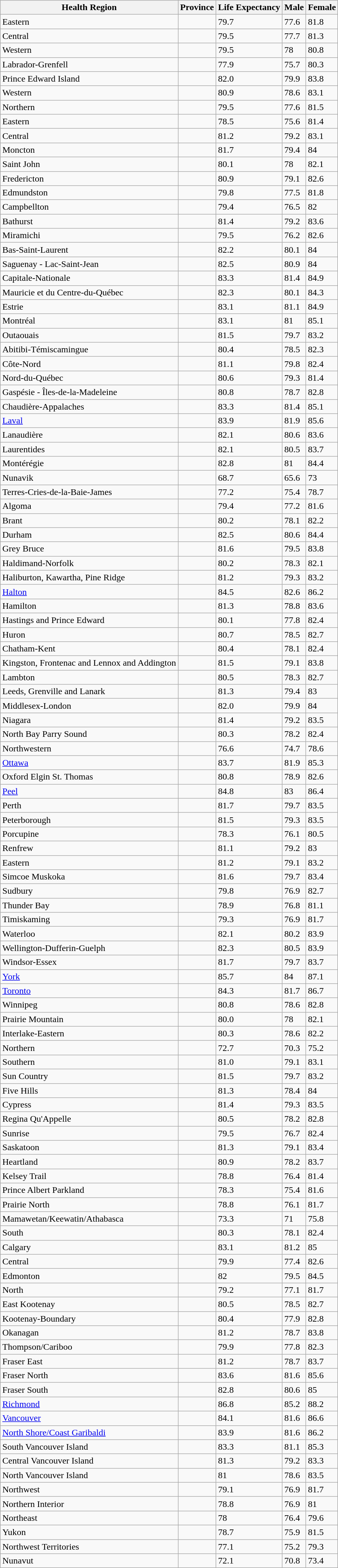<table class="wikitable sortable">
<tr>
<th>Health Region</th>
<th>Province</th>
<th>Life Expectancy</th>
<th>Male</th>
<th>Female</th>
</tr>
<tr>
<td>Eastern</td>
<td></td>
<td>79.7</td>
<td>77.6</td>
<td>81.8</td>
</tr>
<tr>
<td>Central</td>
<td></td>
<td>79.5</td>
<td>77.7</td>
<td>81.3</td>
</tr>
<tr>
<td>Western</td>
<td></td>
<td>79.5</td>
<td>78</td>
<td>80.8</td>
</tr>
<tr>
<td>Labrador-Grenfell</td>
<td></td>
<td>77.9</td>
<td>75.7</td>
<td>80.3</td>
</tr>
<tr>
<td>Prince Edward Island</td>
<td></td>
<td>82.0</td>
<td>79.9</td>
<td>83.8</td>
</tr>
<tr>
<td>Western</td>
<td></td>
<td>80.9</td>
<td>78.6</td>
<td>83.1</td>
</tr>
<tr>
<td>Northern</td>
<td></td>
<td>79.5</td>
<td>77.6</td>
<td>81.5</td>
</tr>
<tr>
<td>Eastern</td>
<td></td>
<td>78.5</td>
<td>75.6</td>
<td>81.4</td>
</tr>
<tr>
<td>Central</td>
<td></td>
<td>81.2</td>
<td>79.2</td>
<td>83.1</td>
</tr>
<tr>
<td>Moncton</td>
<td></td>
<td>81.7</td>
<td>79.4</td>
<td>84</td>
</tr>
<tr>
<td>Saint John</td>
<td></td>
<td>80.1</td>
<td>78</td>
<td>82.1</td>
</tr>
<tr>
<td>Fredericton</td>
<td></td>
<td>80.9</td>
<td>79.1</td>
<td>82.6</td>
</tr>
<tr>
<td>Edmundston</td>
<td></td>
<td>79.8</td>
<td>77.5</td>
<td>81.8</td>
</tr>
<tr>
<td>Campbellton</td>
<td></td>
<td>79.4</td>
<td>76.5</td>
<td>82</td>
</tr>
<tr>
<td>Bathurst</td>
<td></td>
<td>81.4</td>
<td>79.2</td>
<td>83.6</td>
</tr>
<tr>
<td>Miramichi</td>
<td></td>
<td>79.5</td>
<td>76.2</td>
<td>82.6</td>
</tr>
<tr>
<td>Bas-Saint-Laurent</td>
<td></td>
<td>82.2</td>
<td>80.1</td>
<td>84</td>
</tr>
<tr>
<td>Saguenay - Lac-Saint-Jean</td>
<td></td>
<td>82.5</td>
<td>80.9</td>
<td>84</td>
</tr>
<tr>
<td>Capitale-Nationale</td>
<td></td>
<td>83.3</td>
<td>81.4</td>
<td>84.9</td>
</tr>
<tr>
<td>Mauricie et du Centre-du-Québec</td>
<td></td>
<td>82.3</td>
<td>80.1</td>
<td>84.3</td>
</tr>
<tr>
<td>Estrie</td>
<td></td>
<td>83.1</td>
<td>81.1</td>
<td>84.9</td>
</tr>
<tr>
<td>Montréal</td>
<td></td>
<td>83.1</td>
<td>81</td>
<td>85.1</td>
</tr>
<tr>
<td>Outaouais</td>
<td></td>
<td>81.5</td>
<td>79.7</td>
<td>83.2</td>
</tr>
<tr>
<td>Abitibi-Témiscamingue</td>
<td></td>
<td>80.4</td>
<td>78.5</td>
<td>82.3</td>
</tr>
<tr>
<td>Côte-Nord</td>
<td></td>
<td>81.1</td>
<td>79.8</td>
<td>82.4</td>
</tr>
<tr>
<td>Nord-du-Québec</td>
<td></td>
<td>80.6</td>
<td>79.3</td>
<td>81.4</td>
</tr>
<tr>
<td>Gaspésie - Îles-de-la-Madeleine</td>
<td></td>
<td>80.8</td>
<td>78.7</td>
<td>82.8</td>
</tr>
<tr>
<td>Chaudière-Appalaches</td>
<td></td>
<td>83.3</td>
<td>81.4</td>
<td>85.1</td>
</tr>
<tr>
<td><a href='#'>Laval</a></td>
<td></td>
<td>83.9</td>
<td>81.9</td>
<td>85.6</td>
</tr>
<tr>
<td>Lanaudière</td>
<td></td>
<td>82.1</td>
<td>80.6</td>
<td>83.6</td>
</tr>
<tr>
<td>Laurentides</td>
<td></td>
<td>82.1</td>
<td>80.5</td>
<td>83.7</td>
</tr>
<tr>
<td>Montérégie</td>
<td></td>
<td>82.8</td>
<td>81</td>
<td>84.4</td>
</tr>
<tr>
<td>Nunavik</td>
<td></td>
<td>68.7</td>
<td>65.6</td>
<td>73</td>
</tr>
<tr>
<td>Terres-Cries-de-la-Baie-James</td>
<td></td>
<td>77.2</td>
<td>75.4</td>
<td>78.7</td>
</tr>
<tr>
<td>Algoma</td>
<td></td>
<td>79.4</td>
<td>77.2</td>
<td>81.6</td>
</tr>
<tr>
<td>Brant</td>
<td></td>
<td>80.2</td>
<td>78.1</td>
<td>82.2</td>
</tr>
<tr>
<td>Durham</td>
<td></td>
<td>82.5</td>
<td>80.6</td>
<td>84.4</td>
</tr>
<tr>
<td>Grey Bruce</td>
<td></td>
<td>81.6</td>
<td>79.5</td>
<td>83.8</td>
</tr>
<tr>
<td>Haldimand-Norfolk</td>
<td></td>
<td>80.2</td>
<td>78.3</td>
<td>82.1</td>
</tr>
<tr>
<td>Haliburton, Kawartha, Pine Ridge</td>
<td></td>
<td>81.2</td>
<td>79.3</td>
<td>83.2</td>
</tr>
<tr>
<td><a href='#'>Halton</a></td>
<td></td>
<td>84.5</td>
<td>82.6</td>
<td>86.2</td>
</tr>
<tr>
<td>Hamilton</td>
<td></td>
<td>81.3</td>
<td>78.8</td>
<td>83.6</td>
</tr>
<tr>
<td>Hastings and Prince Edward</td>
<td></td>
<td>80.1</td>
<td>77.8</td>
<td>82.4</td>
</tr>
<tr>
<td>Huron</td>
<td></td>
<td>80.7</td>
<td>78.5</td>
<td>82.7</td>
</tr>
<tr>
<td>Chatham-Kent</td>
<td></td>
<td>80.4</td>
<td>78.1</td>
<td>82.4</td>
</tr>
<tr>
<td>Kingston, Frontenac and Lennox and Addington</td>
<td></td>
<td>81.5</td>
<td>79.1</td>
<td>83.8</td>
</tr>
<tr>
<td>Lambton</td>
<td></td>
<td>80.5</td>
<td>78.3</td>
<td>82.7</td>
</tr>
<tr>
<td>Leeds, Grenville and Lanark</td>
<td></td>
<td>81.3</td>
<td>79.4</td>
<td>83</td>
</tr>
<tr>
<td>Middlesex-London</td>
<td></td>
<td>82.0</td>
<td>79.9</td>
<td>84</td>
</tr>
<tr>
<td>Niagara</td>
<td></td>
<td>81.4</td>
<td>79.2</td>
<td>83.5</td>
</tr>
<tr>
<td>North Bay Parry Sound</td>
<td></td>
<td>80.3</td>
<td>78.2</td>
<td>82.4</td>
</tr>
<tr>
<td>Northwestern</td>
<td></td>
<td>76.6</td>
<td>74.7</td>
<td>78.6</td>
</tr>
<tr>
<td><a href='#'>Ottawa</a></td>
<td></td>
<td>83.7</td>
<td>81.9</td>
<td>85.3</td>
</tr>
<tr>
<td>Oxford Elgin St. Thomas</td>
<td></td>
<td>80.8</td>
<td>78.9</td>
<td>82.6</td>
</tr>
<tr>
<td><a href='#'>Peel</a></td>
<td></td>
<td>84.8</td>
<td>83</td>
<td>86.4</td>
</tr>
<tr>
<td>Perth</td>
<td></td>
<td>81.7</td>
<td>79.7</td>
<td>83.5</td>
</tr>
<tr>
<td>Peterborough</td>
<td></td>
<td>81.5</td>
<td>79.3</td>
<td>83.5</td>
</tr>
<tr>
<td>Porcupine</td>
<td></td>
<td>78.3</td>
<td>76.1</td>
<td>80.5</td>
</tr>
<tr>
<td>Renfrew</td>
<td></td>
<td>81.1</td>
<td>79.2</td>
<td>83</td>
</tr>
<tr>
<td>Eastern</td>
<td></td>
<td>81.2</td>
<td>79.1</td>
<td>83.2</td>
</tr>
<tr>
<td>Simcoe Muskoka</td>
<td></td>
<td>81.6</td>
<td>79.7</td>
<td>83.4</td>
</tr>
<tr>
<td>Sudbury</td>
<td></td>
<td>79.8</td>
<td>76.9</td>
<td>82.7</td>
</tr>
<tr>
<td>Thunder Bay</td>
<td></td>
<td>78.9</td>
<td>76.8</td>
<td>81.1</td>
</tr>
<tr>
<td>Timiskaming</td>
<td></td>
<td>79.3</td>
<td>76.9</td>
<td>81.7</td>
</tr>
<tr>
<td>Waterloo</td>
<td></td>
<td>82.1</td>
<td>80.2</td>
<td>83.9</td>
</tr>
<tr>
<td>Wellington-Dufferin-Guelph</td>
<td></td>
<td>82.3</td>
<td>80.5</td>
<td>83.9</td>
</tr>
<tr>
<td>Windsor-Essex</td>
<td></td>
<td>81.7</td>
<td>79.7</td>
<td>83.7</td>
</tr>
<tr>
<td><a href='#'>York</a></td>
<td></td>
<td>85.7</td>
<td>84</td>
<td>87.1</td>
</tr>
<tr>
<td><a href='#'>Toronto</a></td>
<td></td>
<td>84.3</td>
<td>81.7</td>
<td>86.7</td>
</tr>
<tr>
<td>Winnipeg</td>
<td></td>
<td>80.8</td>
<td>78.6</td>
<td>82.8</td>
</tr>
<tr>
<td>Prairie Mountain</td>
<td></td>
<td>80.0</td>
<td>78</td>
<td>82.1</td>
</tr>
<tr>
<td>Interlake-Eastern</td>
<td></td>
<td>80.3</td>
<td>78.6</td>
<td>82.2</td>
</tr>
<tr>
<td>Northern</td>
<td></td>
<td>72.7</td>
<td>70.3</td>
<td>75.2</td>
</tr>
<tr>
<td>Southern</td>
<td></td>
<td>81.0</td>
<td>79.1</td>
<td>83.1</td>
</tr>
<tr>
<td>Sun Country</td>
<td></td>
<td>81.5</td>
<td>79.7</td>
<td>83.2</td>
</tr>
<tr>
<td>Five Hills</td>
<td></td>
<td>81.3</td>
<td>78.4</td>
<td>84</td>
</tr>
<tr>
<td>Cypress</td>
<td></td>
<td>81.4</td>
<td>79.3</td>
<td>83.5</td>
</tr>
<tr>
<td>Regina Qu'Appelle</td>
<td></td>
<td>80.5</td>
<td>78.2</td>
<td>82.8</td>
</tr>
<tr>
<td>Sunrise</td>
<td></td>
<td>79.5</td>
<td>76.7</td>
<td>82.4</td>
</tr>
<tr>
<td>Saskatoon</td>
<td></td>
<td>81.3</td>
<td>79.1</td>
<td>83.4</td>
</tr>
<tr>
<td>Heartland</td>
<td></td>
<td>80.9</td>
<td>78.2</td>
<td>83.7</td>
</tr>
<tr>
<td>Kelsey Trail</td>
<td></td>
<td>78.8</td>
<td>76.4</td>
<td>81.4</td>
</tr>
<tr>
<td>Prince Albert Parkland</td>
<td></td>
<td>78.3</td>
<td>75.4</td>
<td>81.6</td>
</tr>
<tr>
<td>Prairie North</td>
<td></td>
<td>78.8</td>
<td>76.1</td>
<td>81.7</td>
</tr>
<tr>
<td>Mamawetan/Keewatin/Athabasca</td>
<td></td>
<td>73.3</td>
<td>71</td>
<td>75.8</td>
</tr>
<tr>
<td>South</td>
<td></td>
<td>80.3</td>
<td>78.1</td>
<td>82.4</td>
</tr>
<tr>
<td>Calgary</td>
<td></td>
<td>83.1</td>
<td>81.2</td>
<td>85</td>
</tr>
<tr>
<td>Central</td>
<td></td>
<td>79.9</td>
<td>77.4</td>
<td>82.6</td>
</tr>
<tr>
<td>Edmonton</td>
<td></td>
<td>82</td>
<td>79.5</td>
<td>84.5</td>
</tr>
<tr>
<td>North</td>
<td></td>
<td>79.2</td>
<td>77.1</td>
<td>81.7</td>
</tr>
<tr>
<td>East Kootenay</td>
<td></td>
<td>80.5</td>
<td>78.5</td>
<td>82.7</td>
</tr>
<tr>
<td>Kootenay-Boundary</td>
<td></td>
<td>80.4</td>
<td>77.9</td>
<td>82.8</td>
</tr>
<tr>
<td>Okanagan</td>
<td></td>
<td>81.2</td>
<td>78.7</td>
<td>83.8</td>
</tr>
<tr>
<td>Thompson/Cariboo</td>
<td></td>
<td>79.9</td>
<td>77.8</td>
<td>82.3</td>
</tr>
<tr>
<td>Fraser East</td>
<td></td>
<td>81.2</td>
<td>78.7</td>
<td>83.7</td>
</tr>
<tr>
<td>Fraser North</td>
<td></td>
<td>83.6</td>
<td>81.6</td>
<td>85.6</td>
</tr>
<tr>
<td>Fraser South</td>
<td></td>
<td>82.8</td>
<td>80.6</td>
<td>85</td>
</tr>
<tr>
<td><a href='#'>Richmond</a></td>
<td></td>
<td>86.8</td>
<td>85.2</td>
<td>88.2</td>
</tr>
<tr>
<td><a href='#'>Vancouver</a></td>
<td></td>
<td>84.1</td>
<td>81.6</td>
<td>86.6</td>
</tr>
<tr>
<td><a href='#'>North Shore/Coast Garibaldi</a></td>
<td></td>
<td>83.9</td>
<td>81.6</td>
<td>86.2</td>
</tr>
<tr>
<td>South Vancouver Island</td>
<td></td>
<td>83.3</td>
<td>81.1</td>
<td>85.3</td>
</tr>
<tr>
<td>Central Vancouver Island</td>
<td></td>
<td>81.3</td>
<td>79.2</td>
<td>83.3</td>
</tr>
<tr>
<td>North Vancouver Island</td>
<td></td>
<td>81</td>
<td>78.6</td>
<td>83.5</td>
</tr>
<tr>
<td>Northwest</td>
<td></td>
<td>79.1</td>
<td>76.9</td>
<td>81.7</td>
</tr>
<tr>
<td>Northern Interior</td>
<td></td>
<td>78.8</td>
<td>76.9</td>
<td>81</td>
</tr>
<tr>
<td>Northeast</td>
<td></td>
<td>78</td>
<td>76.4</td>
<td>79.6</td>
</tr>
<tr>
<td>Yukon</td>
<td></td>
<td>78.7</td>
<td>75.9</td>
<td>81.5</td>
</tr>
<tr>
<td>Northwest Territories</td>
<td></td>
<td>77.1</td>
<td>75.2</td>
<td>79.3</td>
</tr>
<tr>
<td>Nunavut</td>
<td></td>
<td>72.1</td>
<td>70.8</td>
<td>73.4</td>
</tr>
</table>
